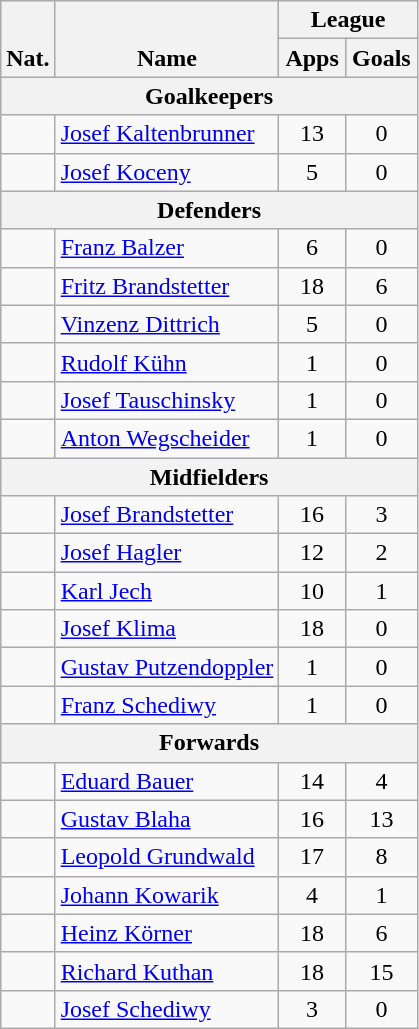<table class="wikitable" style="text-align:center">
<tr>
<th rowspan="2" valign="bottom">Nat.</th>
<th rowspan="2" valign="bottom">Name</th>
<th colspan="2" width="85">League</th>
</tr>
<tr>
<th>Apps</th>
<th>Goals</th>
</tr>
<tr>
<th colspan=13>Goalkeepers</th>
</tr>
<tr>
<td></td>
<td align="left"><a href='#'>Josef Kaltenbrunner</a></td>
<td>13</td>
<td>0</td>
</tr>
<tr>
<td></td>
<td align="left"><a href='#'>Josef Koceny</a></td>
<td>5</td>
<td>0</td>
</tr>
<tr>
<th colspan=13>Defenders</th>
</tr>
<tr>
<td></td>
<td align="left"><a href='#'>Franz Balzer</a></td>
<td>6</td>
<td>0</td>
</tr>
<tr>
<td></td>
<td align="left"><a href='#'>Fritz Brandstetter</a></td>
<td>18</td>
<td>6</td>
</tr>
<tr>
<td></td>
<td align="left"><a href='#'>Vinzenz Dittrich</a></td>
<td>5</td>
<td>0</td>
</tr>
<tr>
<td></td>
<td align="left"><a href='#'>Rudolf Kühn</a></td>
<td>1</td>
<td>0</td>
</tr>
<tr>
<td></td>
<td align="left"><a href='#'>Josef Tauschinsky</a></td>
<td>1</td>
<td>0</td>
</tr>
<tr>
<td></td>
<td align="left"><a href='#'>Anton Wegscheider</a></td>
<td>1</td>
<td>0</td>
</tr>
<tr>
<th colspan=13>Midfielders</th>
</tr>
<tr>
<td></td>
<td align="left"><a href='#'>Josef Brandstetter</a></td>
<td>16</td>
<td>3</td>
</tr>
<tr>
<td></td>
<td align="left"><a href='#'>Josef Hagler</a></td>
<td>12</td>
<td>2</td>
</tr>
<tr>
<td></td>
<td align="left"><a href='#'>Karl Jech</a></td>
<td>10</td>
<td>1</td>
</tr>
<tr>
<td></td>
<td align="left"><a href='#'>Josef Klima</a></td>
<td>18</td>
<td>0</td>
</tr>
<tr>
<td></td>
<td align="left"><a href='#'>Gustav Putzendoppler</a></td>
<td>1</td>
<td>0</td>
</tr>
<tr>
<td></td>
<td align="left"><a href='#'>Franz Schediwy</a></td>
<td>1</td>
<td>0</td>
</tr>
<tr>
<th colspan=13>Forwards</th>
</tr>
<tr>
<td></td>
<td align="left"><a href='#'>Eduard Bauer</a></td>
<td>14</td>
<td>4</td>
</tr>
<tr>
<td></td>
<td align="left"><a href='#'>Gustav Blaha</a></td>
<td>16</td>
<td>13</td>
</tr>
<tr>
<td></td>
<td align="left"><a href='#'>Leopold Grundwald</a></td>
<td>17</td>
<td>8</td>
</tr>
<tr>
<td></td>
<td align="left"><a href='#'>Johann Kowarik</a></td>
<td>4</td>
<td>1</td>
</tr>
<tr>
<td></td>
<td align="left"><a href='#'>Heinz Körner</a></td>
<td>18</td>
<td>6</td>
</tr>
<tr>
<td></td>
<td align="left"><a href='#'>Richard Kuthan</a></td>
<td>18</td>
<td>15</td>
</tr>
<tr>
<td></td>
<td align="left"><a href='#'>Josef Schediwy</a></td>
<td>3</td>
<td>0</td>
</tr>
</table>
